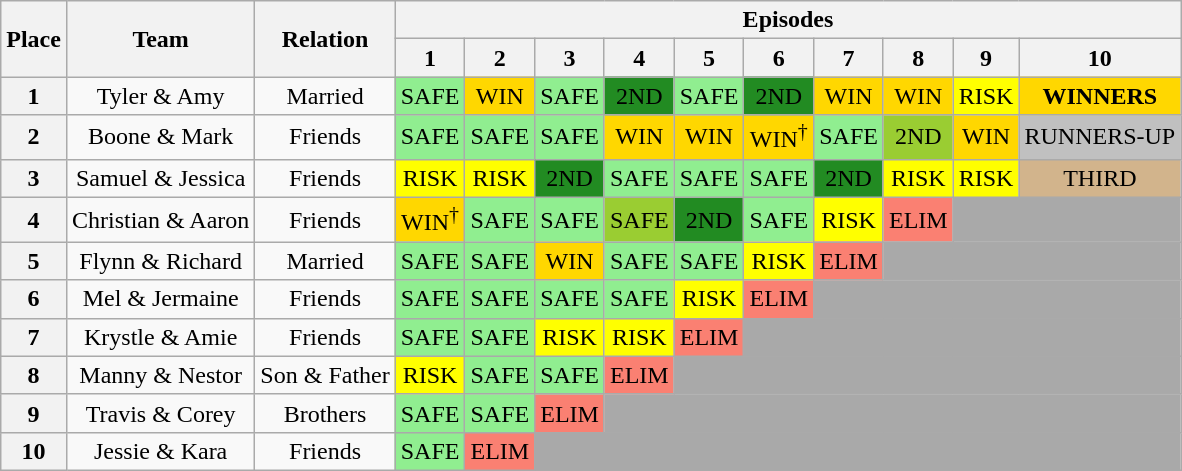<table class="wikitable" style="text-align: center;">
<tr>
<th scope="col" rowspan="2">Place</th>
<th scope="col" rowspan="2">Team</th>
<th scope="col" rowspan="2">Relation</th>
<th colspan="10">Episodes</th>
</tr>
<tr>
<th>1</th>
<th>2</th>
<th>3</th>
<th>4</th>
<th>5</th>
<th>6</th>
<th>7</th>
<th>8</th>
<th>9</th>
<th>10</th>
</tr>
<tr>
<th scope="row">1</th>
<td>Tyler & Amy</td>
<td>Married</td>
<td style="background:lightgreen;">SAFE</td>
<td style="background:gold;">WIN</td>
<td style="background:lightgreen;">SAFE</td>
<td style="background:forestgreen;">2ND</td>
<td style="background:lightgreen;">SAFE</td>
<td style="background:forestgreen;">2ND</td>
<td style="background:gold;">WIN</td>
<td style="background:gold;">WIN</td>
<td style="background:yellow;">RISK</td>
<td style="background:gold;"><strong>WINNERS</strong></td>
</tr>
<tr>
<th scope="row">2</th>
<td>Boone & Mark</td>
<td>Friends</td>
<td style="background:lightgreen;">SAFE</td>
<td style="background:lightgreen;">SAFE</td>
<td style="background:lightgreen;">SAFE</td>
<td style="background:gold;">WIN</td>
<td style="background:gold;">WIN</td>
<td style="background:gold;">WIN<sup>†</sup></td>
<td style="background:lightgreen;">SAFE</td>
<td style="background:yellowgreen;">2ND</td>
<td style="background:gold;">WIN</td>
<td style="background:silver;">RUNNERS-UP</td>
</tr>
<tr>
<th scope="row">3</th>
<td>Samuel & Jessica</td>
<td>Friends</td>
<td style="background:yellow;">RISK</td>
<td style="background:yellow;">RISK</td>
<td style="background:forestgreen;">2ND</td>
<td style="background:lightgreen;">SAFE</td>
<td style="background:lightgreen;">SAFE</td>
<td style="background:lightgreen;">SAFE</td>
<td style="background:forestgreen;">2ND</td>
<td style="background:yellow;">RISK</td>
<td style="background:yellow;">RISK</td>
<td style="background:tan;">THIRD</td>
</tr>
<tr>
<th scope="row">4</th>
<td>Christian & Aaron</td>
<td>Friends</td>
<td style="background:gold;">WIN<sup>†</sup></td>
<td style="background:lightgreen;">SAFE</td>
<td style="background:lightgreen;">SAFE</td>
<td style="background:yellowgreen;">SAFE</td>
<td style="background:forestgreen;">2ND</td>
<td style="background:lightgreen;">SAFE</td>
<td style="background:yellow;">RISK</td>
<td style="background:salmon;">ELIM</td>
<td style="background:darkgrey;" colspan="2"></td>
</tr>
<tr>
<th scope="row">5</th>
<td>Flynn & Richard</td>
<td>Married</td>
<td style="background:lightgreen;">SAFE</td>
<td style="background:lightgreen;">SAFE</td>
<td style="background:gold;">WIN</td>
<td style="background:lightgreen;">SAFE</td>
<td style="background:lightgreen;">SAFE</td>
<td style="background:yellow;">RISK</td>
<td style="background:salmon;">ELIM</td>
<td style="background:darkgrey;" colspan="3"></td>
</tr>
<tr>
<th scope="row">6</th>
<td>Mel & Jermaine</td>
<td>Friends</td>
<td style="background:lightgreen;">SAFE</td>
<td style="background:lightgreen;">SAFE</td>
<td style="background:lightgreen;">SAFE</td>
<td style="background:lightgreen;">SAFE</td>
<td style="background:yellow;">RISK</td>
<td style="background:salmon;">ELIM</td>
<td style="background:darkgrey;" colspan="4"></td>
</tr>
<tr>
<th scope="row">7</th>
<td>Krystle & Amie</td>
<td>Friends</td>
<td style="background:lightgreen;">SAFE</td>
<td style="background:lightgreen;">SAFE</td>
<td style="background:yellow;">RISK</td>
<td style="background:yellow;">RISK</td>
<td style="background:salmon;">ELIM</td>
<td style="background:darkgrey;" colspan="5"></td>
</tr>
<tr>
<th scope="row">8</th>
<td>Manny & Nestor</td>
<td>Son & Father</td>
<td style="background:yellow;">RISK</td>
<td style="background:lightgreen;">SAFE</td>
<td style="background:lightgreen;">SAFE</td>
<td style="background:salmon;">ELIM</td>
<td style="background:darkgrey;" colspan="6"></td>
</tr>
<tr>
<th scope="row">9</th>
<td>Travis & Corey</td>
<td>Brothers</td>
<td style="background:lightgreen;">SAFE</td>
<td style="background:lightgreen;">SAFE</td>
<td style="background:salmon;">ELIM</td>
<td style="background:darkgrey;" colspan="7"></td>
</tr>
<tr>
<th scope="row">10</th>
<td>Jessie & Kara</td>
<td>Friends</td>
<td style="background:lightgreen;">SAFE</td>
<td style="background:salmon;">ELIM</td>
<td style="background:darkgrey;" colspan="8"></td>
</tr>
</table>
